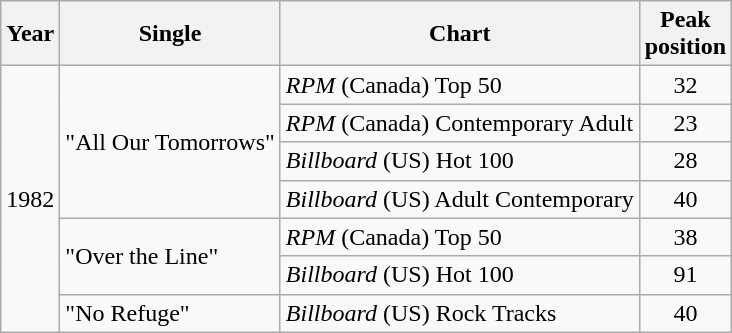<table class="wikitable">
<tr>
<th>Year</th>
<th>Single</th>
<th>Chart</th>
<th>Peak<br>position</th>
</tr>
<tr>
<td rowspan="10">1982</td>
<td rowspan="4">"All Our Tomorrows"</td>
<td><em>RPM</em> (Canada) Top 50</td>
<td style="text-align:center;">32</td>
</tr>
<tr>
<td><em>RPM</em> (Canada) Contemporary Adult</td>
<td style="text-align:center;">23</td>
</tr>
<tr>
<td><em>Billboard</em> (US) Hot 100</td>
<td style="text-align:center;">28</td>
</tr>
<tr>
<td><em>Billboard</em> (US) Adult Contemporary</td>
<td style="text-align:center;">40</td>
</tr>
<tr>
<td rowspan="2">"Over the Line"</td>
<td><em>RPM</em> (Canada) Top 50</td>
<td style="text-align:center;">38</td>
</tr>
<tr>
<td><em>Billboard</em> (US) Hot 100</td>
<td style="text-align:center;">91</td>
</tr>
<tr>
<td>"No Refuge"</td>
<td><em>Billboard</em> (US) Rock Tracks</td>
<td style="text-align:center;">40</td>
</tr>
</table>
